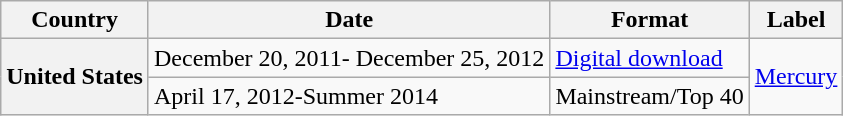<table class="wikitable plainrowheaders">
<tr>
<th scope="col">Country</th>
<th scope="col">Date</th>
<th scope="col">Format</th>
<th scope="col">Label</th>
</tr>
<tr>
<th scope="row" rowspan=2>United States</th>
<td>December 20, 2011- December 25, 2012</td>
<td><a href='#'>Digital download</a></td>
<td rowspan=2><a href='#'>Mercury</a></td>
</tr>
<tr>
<td>April 17, 2012-Summer 2014</td>
<td>Mainstream/Top 40</td>
</tr>
</table>
